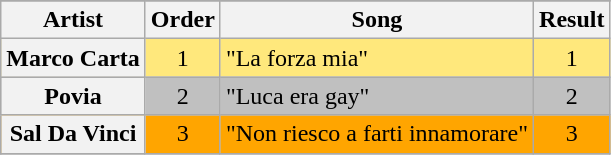<table class="sortable wikitable plainrowheaders">
<tr>
</tr>
<tr>
<th>Artist</th>
<th>Order</th>
<th>Song</th>
<th>Result</th>
</tr>
<tr style="background:#ffe87c;">
<th scope="row">Marco Carta</th>
<td style="text-align:center;">1</td>
<td>"La forza mia"</td>
<td style="text-align:center;">1</td>
</tr>
<tr bgcolor= "silver">
<th scope="row">Povia</th>
<td style="text-align:center;">2</td>
<td>"Luca era gay"</td>
<td style="text-align:center;">2</td>
</tr>
<tr bgcolor= "orange">
<th scope="row">Sal Da Vinci</th>
<td style="text-align:center;">3</td>
<td>"Non riesco a farti innamorare"</td>
<td style="text-align:center;">3</td>
</tr>
<tr>
</tr>
</table>
